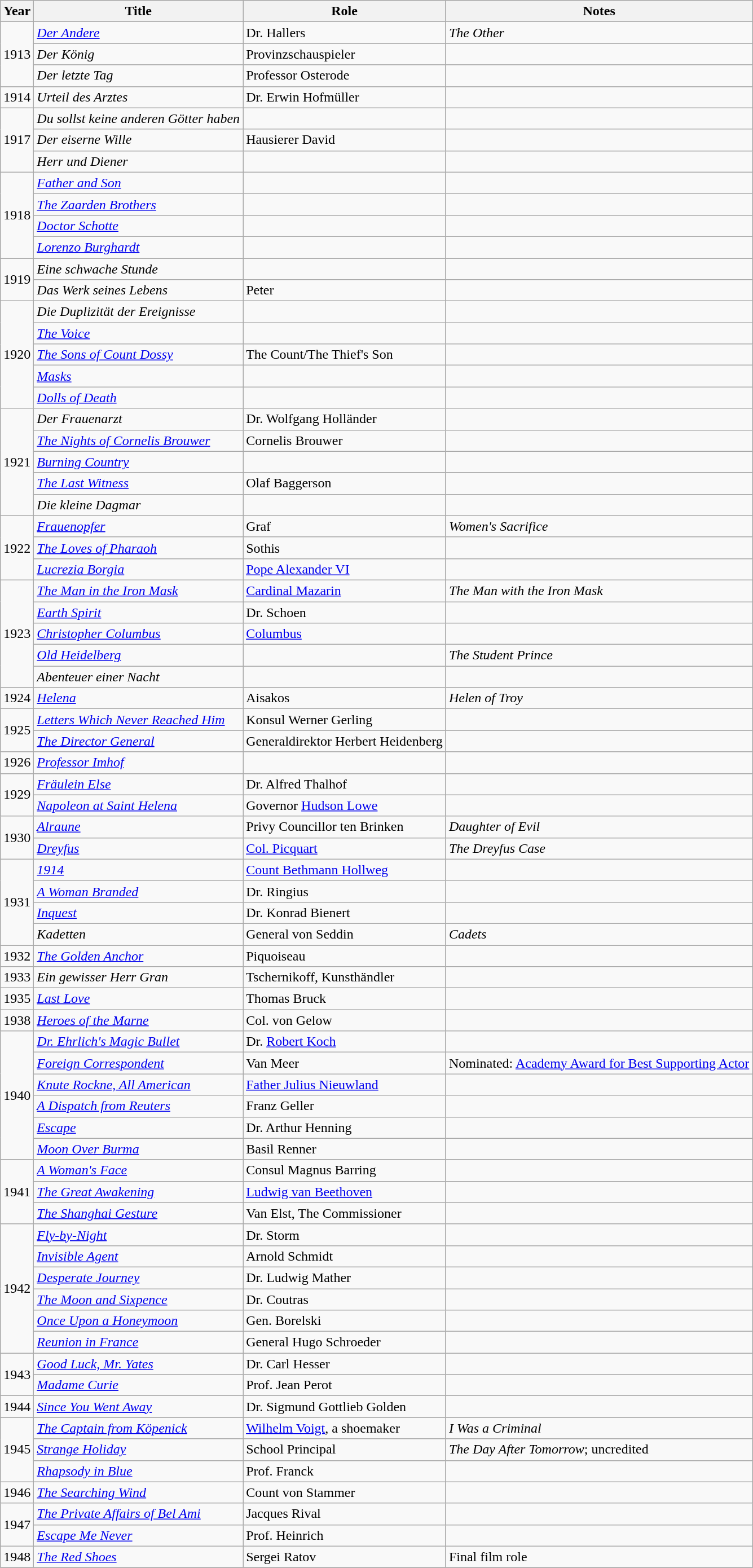<table class=wikitable>
<tr>
<th>Year</th>
<th>Title</th>
<th>Role</th>
<th>Notes</th>
</tr>
<tr>
<td rowspan=3>1913</td>
<td><em><a href='#'>Der Andere</a></em></td>
<td>Dr. Hallers</td>
<td><em>The Other</em></td>
</tr>
<tr>
<td><em>Der König</em></td>
<td>Provinzschauspieler</td>
<td></td>
</tr>
<tr>
<td><em>Der letzte Tag</em></td>
<td>Professor Osterode</td>
<td></td>
</tr>
<tr>
<td>1914</td>
<td><em>Urteil des Arztes</em></td>
<td>Dr. Erwin Hofmüller</td>
<td></td>
</tr>
<tr>
<td rowspan=3>1917</td>
<td><em>Du sollst keine anderen Götter haben</em></td>
<td></td>
<td></td>
</tr>
<tr>
<td><em>Der eiserne Wille</em></td>
<td>Hausierer David</td>
<td></td>
</tr>
<tr>
<td><em>Herr und Diener</em></td>
<td></td>
<td></td>
</tr>
<tr>
<td rowspan=4>1918</td>
<td><em><a href='#'>Father and Son</a></em></td>
<td></td>
<td></td>
</tr>
<tr>
<td><em><a href='#'>The Zaarden Brothers</a></em></td>
<td></td>
<td></td>
</tr>
<tr>
<td><em><a href='#'>Doctor Schotte</a></em></td>
<td></td>
<td></td>
</tr>
<tr>
<td><em><a href='#'>Lorenzo Burghardt</a></em></td>
<td></td>
<td></td>
</tr>
<tr>
<td rowspan=2>1919</td>
<td><em>Eine schwache Stunde</em></td>
<td></td>
<td></td>
</tr>
<tr>
<td><em>Das Werk seines Lebens</em></td>
<td>Peter</td>
<td></td>
</tr>
<tr>
<td rowspan=5>1920</td>
<td><em>Die Duplizität der Ereignisse</em></td>
<td></td>
<td></td>
</tr>
<tr>
<td><em><a href='#'>The Voice</a></em></td>
<td></td>
<td></td>
</tr>
<tr>
<td><em><a href='#'>The Sons of Count Dossy</a></em></td>
<td>The Count/The Thief's Son</td>
<td></td>
</tr>
<tr>
<td><em><a href='#'>Masks</a></em></td>
<td></td>
<td></td>
</tr>
<tr>
<td><em><a href='#'>Dolls of Death</a></em></td>
<td></td>
<td></td>
</tr>
<tr>
<td rowspan=5>1921</td>
<td><em>Der Frauenarzt</em></td>
<td>Dr. Wolfgang Holländer</td>
<td></td>
</tr>
<tr>
<td><em><a href='#'>The Nights of Cornelis Brouwer</a></em></td>
<td>Cornelis Brouwer</td>
<td></td>
</tr>
<tr>
<td><em><a href='#'>Burning Country</a></em></td>
<td></td>
<td></td>
</tr>
<tr>
<td><em><a href='#'>The Last Witness</a></em></td>
<td>Olaf Baggerson</td>
<td></td>
</tr>
<tr>
<td><em>Die kleine Dagmar</em></td>
<td></td>
<td></td>
</tr>
<tr>
<td rowspan=3>1922</td>
<td><em><a href='#'>Frauenopfer</a></em></td>
<td>Graf</td>
<td><em>Women's Sacrifice</em></td>
</tr>
<tr>
<td><em><a href='#'>The Loves of Pharaoh</a></em></td>
<td>Sothis</td>
<td></td>
</tr>
<tr>
<td><em><a href='#'>Lucrezia Borgia</a></em></td>
<td><a href='#'>Pope Alexander VI</a></td>
<td></td>
</tr>
<tr>
<td rowspan=5>1923</td>
<td><em><a href='#'>The Man in the Iron Mask</a></em></td>
<td><a href='#'>Cardinal Mazarin</a></td>
<td><em>The Man with the Iron Mask</em></td>
</tr>
<tr>
<td><em><a href='#'>Earth Spirit</a></em></td>
<td>Dr. Schoen</td>
<td></td>
</tr>
<tr>
<td><em><a href='#'>Christopher Columbus</a></em></td>
<td><a href='#'>Columbus</a></td>
<td></td>
</tr>
<tr>
<td><em><a href='#'>Old Heidelberg</a></em></td>
<td></td>
<td><em>The Student Prince</em></td>
</tr>
<tr>
<td><em>Abenteuer einer Nacht</em></td>
<td></td>
<td></td>
</tr>
<tr>
<td>1924</td>
<td><em><a href='#'>Helena</a></em></td>
<td>Aisakos</td>
<td><em>Helen of Troy</em></td>
</tr>
<tr>
<td rowspan=2>1925</td>
<td><em><a href='#'>Letters Which Never Reached Him</a></em></td>
<td>Konsul Werner Gerling</td>
<td></td>
</tr>
<tr>
<td><em><a href='#'>The Director General</a></em></td>
<td>Generaldirektor Herbert Heidenberg</td>
<td></td>
</tr>
<tr>
<td>1926</td>
<td><em><a href='#'>Professor Imhof</a></em></td>
<td></td>
<td></td>
</tr>
<tr>
<td rowspan=2>1929</td>
<td><em><a href='#'>Fräulein Else</a></em></td>
<td>Dr. Alfred Thalhof</td>
<td></td>
</tr>
<tr>
<td><em><a href='#'>Napoleon at Saint Helena</a></em></td>
<td>Governor <a href='#'>Hudson Lowe</a></td>
<td></td>
</tr>
<tr>
<td rowspan=2>1930</td>
<td><em><a href='#'>Alraune</a></em></td>
<td>Privy Councillor ten Brinken</td>
<td><em>Daughter of Evil</em></td>
</tr>
<tr>
<td><em><a href='#'>Dreyfus</a></em></td>
<td><a href='#'>Col. Picquart</a></td>
<td><em>The Dreyfus Case</em></td>
</tr>
<tr>
<td rowspan=4>1931</td>
<td><em><a href='#'>1914</a></em></td>
<td><a href='#'>Count Bethmann Hollweg</a></td>
<td></td>
</tr>
<tr>
<td><em><a href='#'>A Woman Branded</a></em></td>
<td>Dr. Ringius</td>
<td></td>
</tr>
<tr>
<td><em><a href='#'>Inquest</a></em></td>
<td>Dr. Konrad Bienert</td>
<td></td>
</tr>
<tr>
<td><em>Kadetten</em></td>
<td>General von Seddin</td>
<td><em>Cadets</em></td>
</tr>
<tr>
<td>1932</td>
<td><em><a href='#'>The Golden Anchor</a></em></td>
<td>Piquoiseau</td>
<td></td>
</tr>
<tr>
<td>1933</td>
<td><em>Ein gewisser Herr Gran</em></td>
<td>Tschernikoff, Kunsthändler</td>
<td></td>
</tr>
<tr>
<td>1935</td>
<td><em><a href='#'>Last Love</a></em></td>
<td>Thomas Bruck</td>
<td></td>
</tr>
<tr>
<td>1938</td>
<td><em><a href='#'>Heroes of the Marne</a></em></td>
<td>Col. von Gelow</td>
<td></td>
</tr>
<tr>
<td rowspan=6>1940</td>
<td><em><a href='#'>Dr. Ehrlich's Magic Bullet</a></em></td>
<td>Dr. <a href='#'>Robert Koch</a></td>
<td></td>
</tr>
<tr>
<td><em><a href='#'>Foreign Correspondent</a></em></td>
<td>Van Meer</td>
<td>Nominated: <a href='#'>Academy Award for Best Supporting Actor</a></td>
</tr>
<tr>
<td><em><a href='#'>Knute Rockne, All American</a></em></td>
<td><a href='#'>Father Julius Nieuwland</a></td>
<td></td>
</tr>
<tr>
<td><em><a href='#'>A Dispatch from Reuters</a></em></td>
<td>Franz Geller</td>
<td></td>
</tr>
<tr>
<td><em><a href='#'>Escape</a></em></td>
<td>Dr. Arthur Henning</td>
<td></td>
</tr>
<tr>
<td><em><a href='#'>Moon Over Burma</a></em></td>
<td>Basil Renner</td>
<td></td>
</tr>
<tr>
<td rowspan=3>1941</td>
<td><em><a href='#'>A Woman's Face</a></em></td>
<td>Consul Magnus Barring</td>
<td></td>
</tr>
<tr>
<td><em><a href='#'>The Great Awakening</a></em></td>
<td><a href='#'>Ludwig van Beethoven</a></td>
<td></td>
</tr>
<tr>
<td><em><a href='#'>The Shanghai Gesture</a></em></td>
<td>Van Elst, The Commissioner</td>
<td></td>
</tr>
<tr>
<td rowspan=6>1942</td>
<td><em><a href='#'>Fly-by-Night</a></em></td>
<td>Dr. Storm</td>
<td></td>
</tr>
<tr>
<td><em><a href='#'>Invisible Agent</a></em></td>
<td>Arnold Schmidt</td>
<td></td>
</tr>
<tr>
<td><em><a href='#'>Desperate Journey</a></em></td>
<td>Dr. Ludwig Mather</td>
<td></td>
</tr>
<tr>
<td><em><a href='#'>The Moon and Sixpence</a></em></td>
<td>Dr. Coutras</td>
<td></td>
</tr>
<tr>
<td><em><a href='#'>Once Upon a Honeymoon</a></em></td>
<td>Gen. Borelski</td>
<td></td>
</tr>
<tr>
<td><em><a href='#'>Reunion in France</a></em></td>
<td>General Hugo Schroeder</td>
<td></td>
</tr>
<tr>
<td rowspan=2>1943</td>
<td><em><a href='#'>Good Luck, Mr. Yates</a></em></td>
<td>Dr. Carl Hesser</td>
<td></td>
</tr>
<tr>
<td><em><a href='#'>Madame Curie</a></em></td>
<td>Prof. Jean Perot</td>
<td></td>
</tr>
<tr>
<td>1944</td>
<td><em><a href='#'>Since You Went Away</a></em></td>
<td>Dr. Sigmund Gottlieb Golden</td>
<td></td>
</tr>
<tr>
<td rowspan=3>1945</td>
<td><em><a href='#'>The Captain from Köpenick</a></em></td>
<td><a href='#'>Wilhelm Voigt</a>, a shoemaker</td>
<td><em>I Was a Criminal</em></td>
</tr>
<tr>
<td><em><a href='#'>Strange Holiday</a></em></td>
<td>School Principal</td>
<td><em>The Day After Tomorrow</em>; uncredited</td>
</tr>
<tr>
<td><em><a href='#'>Rhapsody in Blue</a></em></td>
<td>Prof. Franck</td>
<td></td>
</tr>
<tr>
<td>1946</td>
<td><em><a href='#'>The Searching Wind</a></em></td>
<td>Count von Stammer</td>
<td></td>
</tr>
<tr>
<td rowspan=2>1947</td>
<td><em><a href='#'>The Private Affairs of Bel Ami</a></em></td>
<td>Jacques Rival</td>
<td></td>
</tr>
<tr>
<td><em><a href='#'>Escape Me Never</a></em></td>
<td>Prof. Heinrich</td>
<td></td>
</tr>
<tr>
<td>1948</td>
<td><em><a href='#'>The Red Shoes</a></em></td>
<td>Sergei Ratov</td>
<td>Final film role</td>
</tr>
<tr>
</tr>
</table>
